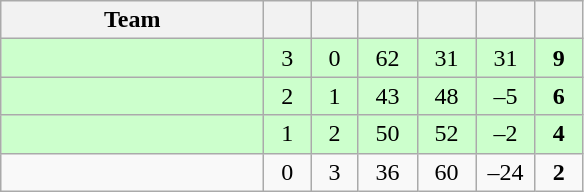<table class="wikitable" style="text-align:center;">
<tr>
<th style="width:10.5em;">Team</th>
<th style="width:1.5em;"></th>
<th style="width:1.5em;"></th>
<th style="width:2.0em;"></th>
<th style="width:2.0em;"></th>
<th style="width:2.0em;"></th>
<th style="width:1.5em;"></th>
</tr>
<tr bgcolor=#cfc>
<td align="left"></td>
<td>3</td>
<td>0</td>
<td>62</td>
<td>31</td>
<td>31</td>
<td><strong>9</strong></td>
</tr>
<tr bgcolor=#cfc>
<td align="left"></td>
<td>2</td>
<td>1</td>
<td>43</td>
<td>48</td>
<td>–5</td>
<td><strong>6</strong></td>
</tr>
<tr bgcolor=#cfc>
<td align="left"></td>
<td>1</td>
<td>2</td>
<td>50</td>
<td>52</td>
<td>–2</td>
<td><strong>4</strong></td>
</tr>
<tr>
<td align="left"></td>
<td>0</td>
<td>3</td>
<td>36</td>
<td>60</td>
<td>–24</td>
<td><strong>2</strong></td>
</tr>
</table>
